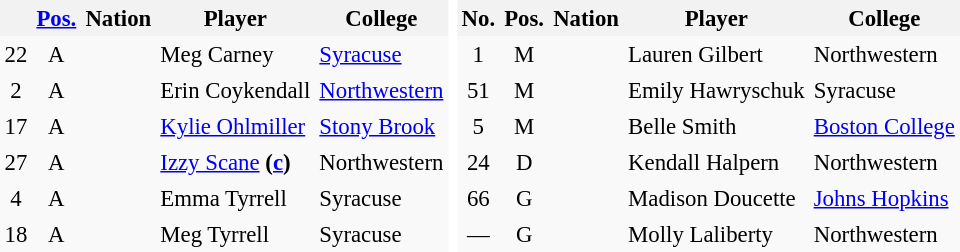<table class="wikitable" style="border:none; text-align:center; font-size:95%">
<tr>
<th style="border:none"></th>
<th style="border:none"><a href='#'>Pos.</a></th>
<th style="border:none">Nation</th>
<th style="border:none">Player</th>
<th style="border:none">College</th>
<td style="border:none" bgcolor="white"></td>
<th style="border:none">No.</th>
<th style="border:none">Pos.</th>
<th style="border:none">Nation</th>
<th style="border:none">Player</th>
<th style="border:none">College</th>
</tr>
<tr>
<td style="border:none">22</td>
<td style="border:none">A</td>
<td style="border:none"></td>
<td style="border:none; text-align:left">Meg Carney</td>
<td style="border:none; text-align:left"><a href='#'>Syracuse</a></td>
<td style="border:none" bgcolor="white"></td>
<td style="border:none">1</td>
<td style="border:none">M</td>
<td style="border:none"></td>
<td style="border:none; text-align:left">Lauren Gilbert</td>
<td style="border:none; text-align:left">Northwestern</td>
</tr>
<tr>
<td style="border:none">2</td>
<td style="border:none">A</td>
<td style="border:none"></td>
<td style="border:none; text-align:left">Erin Coykendall</td>
<td style="border:none; text-align:left"><a href='#'>Northwestern</a></td>
<td style="border:none" bgcolor="white"></td>
<td style="border:none">51</td>
<td style="border:none">M</td>
<td style="border:none"></td>
<td style="border:none; text-align:left">Emily Hawryschuk</td>
<td style="border:none; text-align:left">Syracuse</td>
</tr>
<tr>
<td style="border:none">17</td>
<td style="border:none">A</td>
<td style="border:none"></td>
<td style="border:none; text-align:left"><a href='#'>Kylie Ohlmiller</a></td>
<td style="border:none; text-align:left"><a href='#'>Stony Brook</a></td>
<td style="border:none" bgcolor="white"></td>
<td style="border:none">5</td>
<td style="border:none">M</td>
<td style="border:none"></td>
<td style="border:none; text-align:left">Belle Smith</td>
<td style="border:none; text-align:left"><a href='#'>Boston College</a></td>
</tr>
<tr>
<td style="border:none">27</td>
<td style="border:none">A</td>
<td style="border:none"></td>
<td style="border:none; text-align:left"><a href='#'>Izzy Scane</a> <strong>(<a href='#'>c</a>)</strong></td>
<td style="border:none; text-align:left">Northwestern</td>
<td style="border:none" bgcolor="white"></td>
<td style="border:none">24</td>
<td style="border:none">D</td>
<td style="border:none"></td>
<td style="border:none; text-align:left">Kendall Halpern</td>
<td style="border:none; text-align:left">Northwestern</td>
</tr>
<tr>
<td style="border:none">4</td>
<td style="border:none">A</td>
<td style="border:none"></td>
<td style="border:none; text-align:left">Emma Tyrrell</td>
<td style="border:none; text-align:left">Syracuse</td>
<td style="border:none" bgcolor="white"></td>
<td style="border:none">66</td>
<td style="border:none">G</td>
<td style="border:none"></td>
<td style="border:none; text-align:left">Madison Doucette</td>
<td style="border:none; text-align:left"><a href='#'>Johns Hopkins</a></td>
</tr>
<tr>
<td style="border:none">18</td>
<td style="border:none">A</td>
<td style="border:none"></td>
<td style="border:none; text-align:left">Meg Tyrrell</td>
<td style="border:none; text-align:left">Syracuse</td>
<td style="border:none" bgcolor="white"></td>
<td style="border:none">—</td>
<td style="border:none">G</td>
<td style="border:none"></td>
<td style="border:none; text-align:left">Molly Laliberty</td>
<td style="border:none; text-align:left">Northwestern</td>
</tr>
</table>
